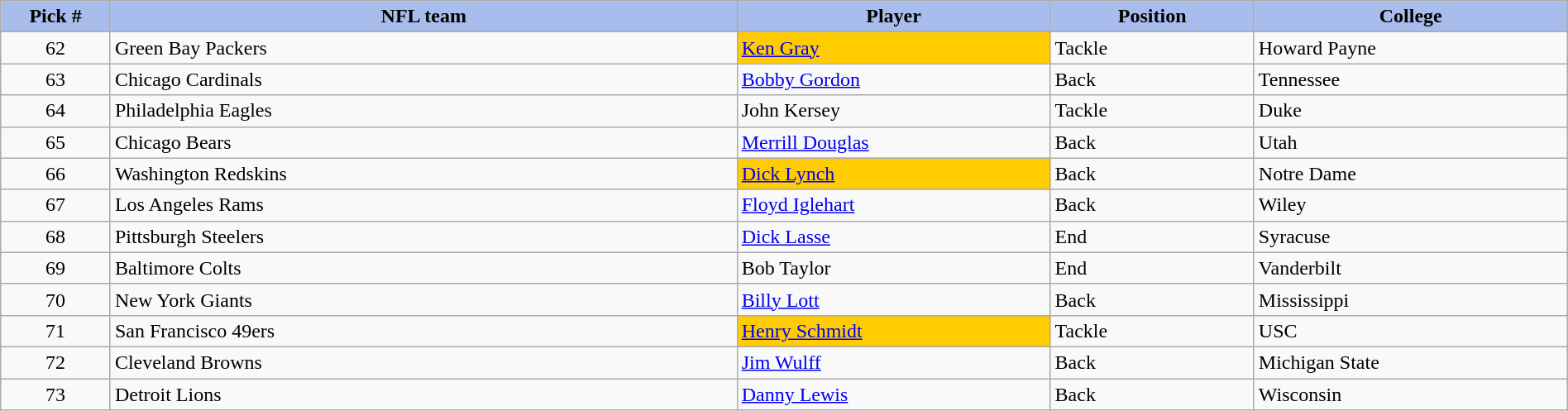<table class="wikitable sortable sortable" style="width: 100%">
<tr>
<th style="background:#A8BDEC;" width=7%>Pick #</th>
<th width=40% style="background:#A8BDEC;">NFL team</th>
<th width=20% style="background:#A8BDEC;">Player</th>
<th width=13% style="background:#A8BDEC;">Position</th>
<th style="background:#A8BDEC;">College</th>
</tr>
<tr>
<td align=center>62</td>
<td>Green Bay Packers</td>
<td bgcolor="#FFCC00"><a href='#'>Ken Gray</a></td>
<td>Tackle</td>
<td>Howard Payne</td>
</tr>
<tr>
<td align=center>63</td>
<td>Chicago Cardinals</td>
<td><a href='#'>Bobby Gordon</a></td>
<td>Back</td>
<td>Tennessee</td>
</tr>
<tr>
<td align=center>64</td>
<td>Philadelphia Eagles</td>
<td>John Kersey</td>
<td>Tackle</td>
<td>Duke</td>
</tr>
<tr>
<td align=center>65</td>
<td>Chicago Bears</td>
<td><a href='#'>Merrill Douglas</a></td>
<td>Back</td>
<td>Utah</td>
</tr>
<tr>
<td align=center>66</td>
<td>Washington Redskins</td>
<td bgcolor="#FFCC00"><a href='#'>Dick Lynch</a></td>
<td>Back</td>
<td>Notre Dame</td>
</tr>
<tr>
<td align=center>67</td>
<td>Los Angeles Rams</td>
<td><a href='#'>Floyd Iglehart</a></td>
<td>Back</td>
<td>Wiley</td>
</tr>
<tr>
<td align=center>68</td>
<td>Pittsburgh Steelers</td>
<td><a href='#'>Dick Lasse</a></td>
<td>End</td>
<td>Syracuse</td>
</tr>
<tr>
<td align=center>69</td>
<td>Baltimore Colts</td>
<td>Bob Taylor</td>
<td>End</td>
<td>Vanderbilt</td>
</tr>
<tr>
<td align=center>70</td>
<td>New York Giants</td>
<td><a href='#'>Billy Lott</a></td>
<td>Back</td>
<td>Mississippi</td>
</tr>
<tr>
<td align=center>71</td>
<td>San Francisco 49ers</td>
<td bgcolor="#FFCC00"><a href='#'>Henry Schmidt</a></td>
<td>Tackle</td>
<td>USC</td>
</tr>
<tr>
<td align=center>72</td>
<td>Cleveland Browns</td>
<td><a href='#'>Jim Wulff</a></td>
<td>Back</td>
<td>Michigan State</td>
</tr>
<tr>
<td align=center>73</td>
<td>Detroit Lions</td>
<td><a href='#'>Danny Lewis</a></td>
<td>Back</td>
<td>Wisconsin</td>
</tr>
</table>
